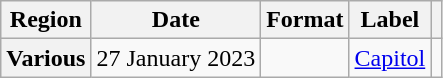<table class="wikitable plainrowheaders">
<tr>
<th scope="col">Region</th>
<th scope="col">Date</th>
<th scope="col">Format</th>
<th scope="col">Label</th>
<th scope="col"></th>
</tr>
<tr>
<th scope="row">Various</th>
<td>27 January 2023</td>
<td></td>
<td><a href='#'>Capitol</a></td>
<td style="text-align:center;"></td>
</tr>
</table>
